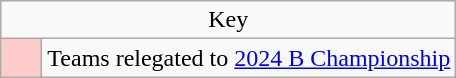<table class="wikitable" style="text-align: center">
<tr>
<td colspan=2>Key</td>
</tr>
<tr>
<td style="background:#ffcccc; width:20px;"></td>
<td align=left>Teams relegated to <a href='#'>2024 B Championship</a></td>
</tr>
</table>
